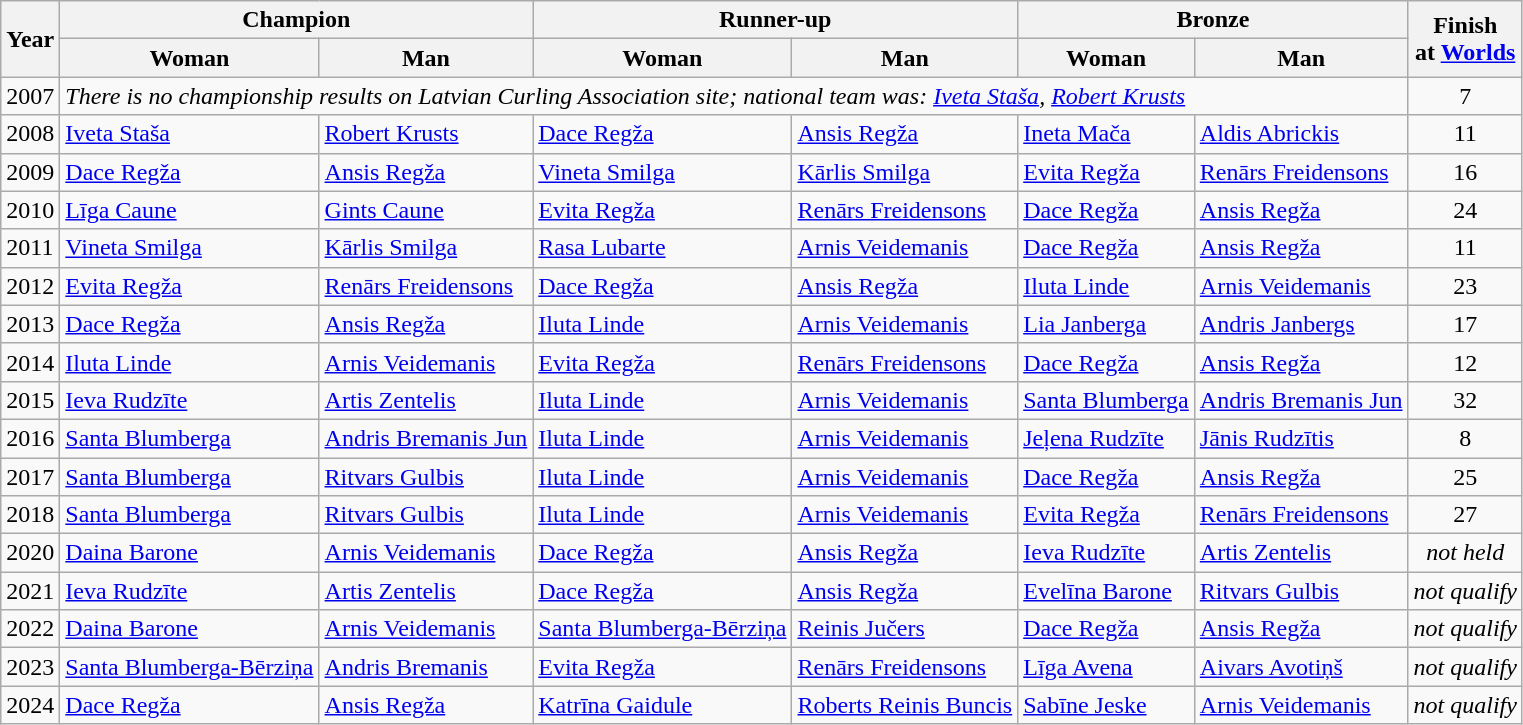<table class="wikitable" border="1">
<tr>
<th rowspan=2>Year</th>
<th colspan=2>Champion</th>
<th colspan=2>Runner-up</th>
<th colspan=2>Bronze</th>
<th rowspan=2>Finish<br>at <a href='#'>Worlds</a></th>
</tr>
<tr>
<th>Woman</th>
<th>Man</th>
<th>Woman</th>
<th>Man</th>
<th>Woman</th>
<th>Man</th>
</tr>
<tr>
<td>2007</td>
<td colspan="6"><em>There is no championship results on Latvian Curling Association site; national team was: <a href='#'>Iveta Staša</a>, <a href='#'>Robert Krusts</a></em></td>
<td style="text-align:center;">7</td>
</tr>
<tr>
<td>2008</td>
<td><a href='#'>Iveta Staša</a></td>
<td><a href='#'>Robert Krusts</a></td>
<td><a href='#'>Dace Regža</a></td>
<td><a href='#'>Ansis Regža</a></td>
<td><a href='#'>Ineta Mača</a></td>
<td><a href='#'>Aldis Abrickis</a></td>
<td style="text-align:center;">11</td>
</tr>
<tr>
<td>2009</td>
<td><a href='#'>Dace Regža</a></td>
<td><a href='#'>Ansis Regža</a></td>
<td><a href='#'>Vineta Smilga</a></td>
<td><a href='#'>Kārlis Smilga</a></td>
<td><a href='#'>Evita Regža</a></td>
<td><a href='#'>Renārs Freidensons</a></td>
<td style="text-align:center;">16</td>
</tr>
<tr>
<td>2010</td>
<td><a href='#'>Līga Caune</a></td>
<td><a href='#'>Gints Caune</a></td>
<td><a href='#'>Evita Regža</a></td>
<td><a href='#'>Renārs Freidensons</a></td>
<td><a href='#'>Dace Regža</a></td>
<td><a href='#'>Ansis Regža</a></td>
<td style="text-align:center;">24</td>
</tr>
<tr>
<td>2011</td>
<td><a href='#'>Vineta Smilga</a></td>
<td><a href='#'>Kārlis Smilga</a></td>
<td><a href='#'>Rasa Lubarte</a></td>
<td><a href='#'>Arnis Veidemanis</a></td>
<td><a href='#'>Dace Regža</a></td>
<td><a href='#'>Ansis Regža</a></td>
<td style="text-align:center;">11</td>
</tr>
<tr>
<td>2012</td>
<td><a href='#'>Evita Regža</a></td>
<td><a href='#'>Renārs Freidensons</a></td>
<td><a href='#'>Dace Regža</a></td>
<td><a href='#'>Ansis Regža</a></td>
<td><a href='#'>Iluta Linde</a></td>
<td><a href='#'>Arnis Veidemanis</a></td>
<td style="text-align:center;">23</td>
</tr>
<tr>
<td>2013</td>
<td><a href='#'>Dace Regža</a></td>
<td><a href='#'>Ansis Regža</a></td>
<td><a href='#'>Iluta Linde</a></td>
<td><a href='#'>Arnis Veidemanis</a></td>
<td><a href='#'>Lia Janberga</a></td>
<td><a href='#'>Andris Janbergs</a></td>
<td style="text-align:center;">17</td>
</tr>
<tr>
<td>2014</td>
<td><a href='#'>Iluta Linde</a></td>
<td><a href='#'>Arnis Veidemanis</a></td>
<td><a href='#'>Evita Regža</a></td>
<td><a href='#'>Renārs Freidensons</a></td>
<td><a href='#'>Dace Regža</a></td>
<td><a href='#'>Ansis Regža</a></td>
<td style="text-align:center;">12</td>
</tr>
<tr>
<td>2015</td>
<td><a href='#'>Ieva Rudzīte</a></td>
<td><a href='#'>Artis Zentelis</a></td>
<td><a href='#'>Iluta Linde</a></td>
<td><a href='#'>Arnis Veidemanis</a></td>
<td><a href='#'>Santa Blumberga</a></td>
<td><a href='#'>Andris Bremanis Jun</a></td>
<td style="text-align:center;">32</td>
</tr>
<tr>
<td>2016</td>
<td><a href='#'>Santa Blumberga</a></td>
<td><a href='#'>Andris Bremanis Jun</a></td>
<td><a href='#'>Iluta Linde</a></td>
<td><a href='#'>Arnis Veidemanis</a></td>
<td><a href='#'>Jeļena Rudzīte</a></td>
<td><a href='#'>Jānis Rudzītis</a></td>
<td style="text-align:center;">8</td>
</tr>
<tr>
<td>2017</td>
<td><a href='#'>Santa Blumberga</a></td>
<td><a href='#'>Ritvars Gulbis</a></td>
<td><a href='#'>Iluta Linde</a></td>
<td><a href='#'>Arnis Veidemanis</a></td>
<td><a href='#'>Dace Regža</a></td>
<td><a href='#'>Ansis Regža</a></td>
<td style="text-align:center;">25</td>
</tr>
<tr>
<td>2018</td>
<td><a href='#'>Santa Blumberga</a></td>
<td><a href='#'>Ritvars Gulbis</a></td>
<td><a href='#'>Iluta Linde</a></td>
<td><a href='#'>Arnis Veidemanis</a></td>
<td><a href='#'>Evita Regža</a></td>
<td><a href='#'>Renārs Freidensons</a></td>
<td style="text-align:center;">27</td>
</tr>
<tr>
<td>2020</td>
<td><a href='#'>Daina Barone</a></td>
<td><a href='#'>Arnis Veidemanis</a></td>
<td><a href='#'>Dace Regža</a></td>
<td><a href='#'>Ansis Regža</a></td>
<td><a href='#'>Ieva Rudzīte</a></td>
<td><a href='#'>Artis Zentelis</a></td>
<td style="text-align:center;"><em>not held</em></td>
</tr>
<tr>
<td>2021</td>
<td><a href='#'>Ieva Rudzīte</a></td>
<td><a href='#'>Artis Zentelis</a></td>
<td><a href='#'>Dace Regža</a></td>
<td><a href='#'>Ansis Regža</a></td>
<td><a href='#'>Evelīna Barone</a></td>
<td><a href='#'>Ritvars Gulbis</a></td>
<td><em>not qualify</em></td>
</tr>
<tr>
<td>2022</td>
<td><a href='#'>Daina Barone</a></td>
<td><a href='#'>Arnis Veidemanis</a></td>
<td><a href='#'>Santa Blumberga-Bērziņa</a></td>
<td><a href='#'>Reinis Jučers</a></td>
<td><a href='#'>Dace Regža</a></td>
<td><a href='#'>Ansis Regža</a></td>
<td><em>not qualify</em></td>
</tr>
<tr>
<td>2023</td>
<td><a href='#'>Santa Blumberga-Bērziņa</a></td>
<td><a href='#'>Andris Bremanis</a></td>
<td><a href='#'>Evita Regža</a></td>
<td><a href='#'>Renārs Freidensons</a></td>
<td><a href='#'>Līga Avena</a></td>
<td><a href='#'>Aivars Avotiņš</a></td>
<td><em>not qualify</em></td>
</tr>
<tr>
<td>2024</td>
<td><a href='#'>Dace Regža</a></td>
<td><a href='#'>Ansis Regža</a></td>
<td><a href='#'>Katrīna Gaidule</a></td>
<td><a href='#'>Roberts Reinis Buncis</a></td>
<td><a href='#'>Sabīne Jeske</a></td>
<td><a href='#'>Arnis Veidemanis</a></td>
<td><em>not qualify</em></td>
</tr>
</table>
